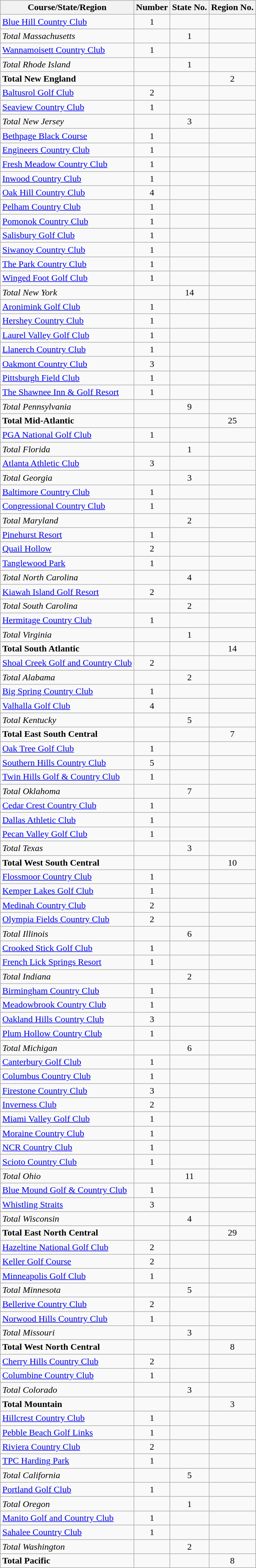<table class="wikitable plainrowheaders sortable">
<tr>
<th scope="col">Course/State/Region</th>
<th scope="col">Number</th>
<th scope="col">State No.</th>
<th scope="col">Region No.</th>
</tr>
<tr>
<td><a href='#'>Blue Hill Country Club</a></td>
<td style="text-align:center">1</td>
<td></td>
<td></td>
</tr>
<tr>
<td><em>Total Massachusetts</em></td>
<td></td>
<td style="text-align:center">1</td>
<td></td>
</tr>
<tr>
<td><a href='#'>Wannamoisett Country Club</a></td>
<td style="text-align:center">1</td>
<td></td>
<td></td>
</tr>
<tr>
<td><em>Total Rhode Island</em></td>
<td></td>
<td style="text-align:center">1</td>
<td></td>
</tr>
<tr>
<td><strong>Total New England</strong></td>
<td></td>
<td></td>
<td style="text-align:center">2</td>
</tr>
<tr>
<td><a href='#'>Baltusrol Golf Club</a></td>
<td style="text-align:center">2</td>
<td></td>
<td></td>
</tr>
<tr>
<td><a href='#'>Seaview Country Club</a></td>
<td style="text-align:center">1</td>
<td></td>
<td></td>
</tr>
<tr>
<td><em>Total New Jersey</em></td>
<td></td>
<td style="text-align:center">3</td>
<td></td>
</tr>
<tr>
<td><a href='#'>Bethpage Black Course</a></td>
<td style="text-align:center">1</td>
<td></td>
<td></td>
</tr>
<tr>
<td><a href='#'>Engineers Country Club</a></td>
<td style="text-align:center">1</td>
<td></td>
<td></td>
</tr>
<tr>
<td><a href='#'>Fresh Meadow Country Club</a></td>
<td style="text-align:center">1</td>
<td></td>
<td></td>
</tr>
<tr>
<td><a href='#'>Inwood Country Club</a></td>
<td style="text-align:center">1</td>
<td></td>
<td></td>
</tr>
<tr>
<td><a href='#'>Oak Hill Country Club</a></td>
<td style="text-align:center">4</td>
<td></td>
<td></td>
</tr>
<tr>
<td><a href='#'>Pelham Country Club</a></td>
<td style="text-align:center">1</td>
<td></td>
<td></td>
</tr>
<tr>
<td><a href='#'>Pomonok Country Club</a></td>
<td style="text-align:center">1</td>
<td></td>
<td></td>
</tr>
<tr>
<td><a href='#'>Salisbury Golf Club</a></td>
<td style="text-align:center">1</td>
<td></td>
<td></td>
</tr>
<tr>
<td><a href='#'>Siwanoy Country Club</a></td>
<td style="text-align:center">1</td>
<td></td>
<td></td>
</tr>
<tr>
<td><a href='#'>The Park Country Club</a></td>
<td style="text-align:center">1</td>
<td></td>
<td></td>
</tr>
<tr>
<td><a href='#'>Winged Foot Golf Club</a></td>
<td style="text-align:center">1</td>
<td></td>
<td></td>
</tr>
<tr>
<td><em>Total New York</em></td>
<td></td>
<td style="text-align:center">14</td>
<td></td>
</tr>
<tr>
<td><a href='#'>Aronimink Golf Club</a></td>
<td style="text-align:center">1</td>
<td></td>
<td></td>
</tr>
<tr>
<td><a href='#'>Hershey Country Club</a></td>
<td style="text-align:center">1</td>
<td></td>
<td></td>
</tr>
<tr>
<td><a href='#'>Laurel Valley Golf Club</a></td>
<td style="text-align:center">1</td>
<td></td>
<td></td>
</tr>
<tr>
<td><a href='#'>Llanerch Country Club</a></td>
<td style="text-align:center">1</td>
<td></td>
<td></td>
</tr>
<tr>
<td><a href='#'>Oakmont Country Club</a></td>
<td style="text-align:center">3</td>
<td></td>
<td></td>
</tr>
<tr>
<td><a href='#'>Pittsburgh Field Club</a></td>
<td style="text-align:center">1</td>
<td></td>
<td></td>
</tr>
<tr>
<td><a href='#'>The Shawnee Inn & Golf Resort</a></td>
<td style="text-align:center">1</td>
<td></td>
<td></td>
</tr>
<tr>
<td><em>Total Pennsylvania</em></td>
<td></td>
<td style="text-align:center">9</td>
<td></td>
</tr>
<tr>
<td><strong>Total Mid-Atlantic</strong></td>
<td></td>
<td></td>
<td style="text-align:center">25</td>
</tr>
<tr>
<td><a href='#'>PGA National Golf Club</a></td>
<td style="text-align:center">1</td>
<td></td>
<td></td>
</tr>
<tr>
<td><em>Total Florida</em></td>
<td></td>
<td style="text-align:center">1</td>
<td></td>
</tr>
<tr>
<td><a href='#'>Atlanta Athletic Club</a></td>
<td style="text-align:center">3</td>
<td></td>
<td></td>
</tr>
<tr>
<td><em>Total Georgia</em></td>
<td></td>
<td style="text-align:center">3</td>
<td></td>
</tr>
<tr>
<td><a href='#'>Baltimore Country Club</a></td>
<td style="text-align:center">1</td>
<td></td>
<td></td>
</tr>
<tr>
<td><a href='#'>Congressional Country Club</a></td>
<td style="text-align:center">1</td>
<td></td>
<td></td>
</tr>
<tr>
<td><em>Total Maryland</em></td>
<td></td>
<td style="text-align:center">2</td>
<td></td>
</tr>
<tr>
<td><a href='#'>Pinehurst Resort</a></td>
<td style="text-align:center">1</td>
<td></td>
<td></td>
</tr>
<tr>
<td><a href='#'>Quail Hollow</a></td>
<td style="text-align:center">2</td>
<td></td>
<td></td>
</tr>
<tr>
<td><a href='#'>Tanglewood Park</a></td>
<td style="text-align:center">1</td>
<td></td>
<td></td>
</tr>
<tr>
<td><em>Total North Carolina</em></td>
<td></td>
<td style="text-align:center">4</td>
<td></td>
</tr>
<tr>
<td><a href='#'>Kiawah Island Golf Resort</a></td>
<td style="text-align:center">2</td>
<td></td>
<td></td>
</tr>
<tr>
<td><em>Total South Carolina</em></td>
<td></td>
<td style="text-align:center">2</td>
<td></td>
</tr>
<tr>
<td><a href='#'>Hermitage Country Club</a></td>
<td style="text-align:center">1</td>
<td></td>
<td></td>
</tr>
<tr>
<td><em>Total Virginia</em></td>
<td></td>
<td style="text-align:center">1</td>
<td></td>
</tr>
<tr>
<td><strong>Total South Atlantic</strong></td>
<td></td>
<td></td>
<td style="text-align:center">14</td>
</tr>
<tr>
<td><a href='#'>Shoal Creek Golf and Country Club</a></td>
<td style="text-align:center">2</td>
<td></td>
<td></td>
</tr>
<tr>
<td><em>Total Alabama</em></td>
<td></td>
<td style="text-align:center">2</td>
<td></td>
</tr>
<tr>
<td><a href='#'>Big Spring Country Club</a></td>
<td style="text-align:center">1</td>
<td></td>
<td></td>
</tr>
<tr>
<td><a href='#'>Valhalla Golf Club</a></td>
<td style="text-align:center">4</td>
<td></td>
<td></td>
</tr>
<tr>
<td><em>Total Kentucky</em></td>
<td></td>
<td style="text-align:center">5</td>
<td></td>
</tr>
<tr>
<td><strong>Total East South Central</strong></td>
<td></td>
<td></td>
<td style="text-align:center">7</td>
</tr>
<tr>
<td><a href='#'>Oak Tree Golf Club</a></td>
<td style="text-align:center">1</td>
<td></td>
<td></td>
</tr>
<tr>
<td><a href='#'>Southern Hills Country Club</a></td>
<td style="text-align:center">5</td>
<td></td>
<td></td>
</tr>
<tr>
<td><a href='#'>Twin Hills Golf & Country Club</a></td>
<td style="text-align:center">1</td>
<td></td>
<td></td>
</tr>
<tr>
<td><em>Total Oklahoma</em></td>
<td></td>
<td style="text-align:center">7</td>
<td></td>
</tr>
<tr>
<td><a href='#'>Cedar Crest Country Club</a></td>
<td style="text-align:center">1</td>
<td></td>
<td></td>
</tr>
<tr>
<td><a href='#'>Dallas Athletic Club</a></td>
<td style="text-align:center">1</td>
<td></td>
<td></td>
</tr>
<tr>
<td><a href='#'>Pecan Valley Golf Club</a></td>
<td style="text-align:center">1</td>
<td></td>
<td></td>
</tr>
<tr>
<td><em>Total Texas</em></td>
<td></td>
<td style="text-align:center">3</td>
<td></td>
</tr>
<tr>
<td><strong>Total West South Central</strong></td>
<td></td>
<td></td>
<td style="text-align:center">10</td>
</tr>
<tr>
<td><a href='#'>Flossmoor Country Club</a></td>
<td style="text-align:center">1</td>
<td></td>
<td></td>
</tr>
<tr>
<td><a href='#'>Kemper Lakes Golf Club</a></td>
<td style="text-align:center">1</td>
<td></td>
<td></td>
</tr>
<tr>
<td><a href='#'>Medinah Country Club</a></td>
<td style="text-align:center">2</td>
<td></td>
<td></td>
</tr>
<tr>
<td><a href='#'>Olympia Fields Country Club</a></td>
<td style="text-align:center">2</td>
<td></td>
<td></td>
</tr>
<tr>
<td><em>Total Illinois</em></td>
<td></td>
<td style="text-align:center">6</td>
<td></td>
</tr>
<tr>
<td><a href='#'>Crooked Stick Golf Club</a></td>
<td style="text-align:center">1</td>
<td></td>
<td></td>
</tr>
<tr>
<td><a href='#'>French Lick Springs Resort</a></td>
<td style="text-align:center">1</td>
<td></td>
<td></td>
</tr>
<tr>
<td><em>Total Indiana</em></td>
<td></td>
<td style="text-align:center">2</td>
<td></td>
</tr>
<tr>
<td><a href='#'>Birmingham Country Club</a></td>
<td style="text-align:center">1</td>
<td></td>
<td></td>
</tr>
<tr>
<td><a href='#'>Meadowbrook Country Club</a></td>
<td style="text-align:center">1</td>
<td></td>
<td></td>
</tr>
<tr>
<td><a href='#'>Oakland Hills Country Club</a></td>
<td style="text-align:center">3</td>
<td></td>
<td></td>
</tr>
<tr>
<td><a href='#'>Plum Hollow Country Club</a></td>
<td style="text-align:center">1</td>
<td></td>
<td></td>
</tr>
<tr>
<td><em>Total Michigan</em></td>
<td></td>
<td style="text-align:center">6</td>
<td></td>
</tr>
<tr>
<td><a href='#'>Canterbury Golf Club</a></td>
<td style="text-align:center">1</td>
<td></td>
<td></td>
</tr>
<tr>
<td><a href='#'>Columbus Country Club</a></td>
<td style="text-align:center">1</td>
<td></td>
<td></td>
</tr>
<tr>
<td><a href='#'>Firestone Country Club</a></td>
<td style="text-align:center">3</td>
<td></td>
<td></td>
</tr>
<tr>
<td><a href='#'>Inverness Club</a></td>
<td style="text-align:center">2</td>
<td></td>
<td></td>
</tr>
<tr>
<td><a href='#'>Miami Valley Golf Club</a></td>
<td style="text-align:center">1</td>
<td></td>
<td></td>
</tr>
<tr>
<td><a href='#'>Moraine Country Club</a></td>
<td style="text-align:center">1</td>
<td></td>
<td></td>
</tr>
<tr>
<td><a href='#'>NCR Country Club</a></td>
<td style="text-align:center">1</td>
<td></td>
<td></td>
</tr>
<tr>
<td><a href='#'>Scioto Country Club</a></td>
<td style="text-align:center">1</td>
<td></td>
<td></td>
</tr>
<tr>
<td><em>Total Ohio</em></td>
<td></td>
<td style="text-align:center">11</td>
<td></td>
</tr>
<tr>
<td><a href='#'>Blue Mound Golf & Country Club</a></td>
<td style="text-align:center">1</td>
<td></td>
<td></td>
</tr>
<tr>
<td><a href='#'>Whistling Straits</a></td>
<td style="text-align:center">3</td>
<td></td>
<td></td>
</tr>
<tr>
<td><em>Total Wisconsin</em></td>
<td></td>
<td style="text-align:center">4</td>
<td></td>
</tr>
<tr>
<td><strong>Total East North Central</strong></td>
<td></td>
<td></td>
<td style="text-align:center">29</td>
</tr>
<tr>
<td><a href='#'>Hazeltine National Golf Club</a></td>
<td style="text-align:center">2</td>
<td></td>
<td></td>
</tr>
<tr>
<td><a href='#'>Keller Golf Course</a></td>
<td style="text-align:center">2</td>
<td></td>
<td></td>
</tr>
<tr>
<td><a href='#'>Minneapolis Golf Club</a></td>
<td style="text-align:center">1</td>
<td></td>
<td></td>
</tr>
<tr>
<td><em>Total Minnesota</em></td>
<td></td>
<td style="text-align:center">5</td>
<td></td>
</tr>
<tr>
<td><a href='#'>Bellerive Country Club</a></td>
<td style="text-align:center">2</td>
<td></td>
<td></td>
</tr>
<tr>
<td><a href='#'>Norwood Hills Country Club</a></td>
<td style="text-align:center">1</td>
<td></td>
<td></td>
</tr>
<tr>
<td><em>Total Missouri</em></td>
<td></td>
<td style="text-align:center">3</td>
<td></td>
</tr>
<tr>
<td><strong>Total West North Central</strong></td>
<td></td>
<td></td>
<td style="text-align:center">8</td>
</tr>
<tr>
<td><a href='#'>Cherry Hills Country Club</a></td>
<td style="text-align:center">2</td>
<td></td>
<td></td>
</tr>
<tr>
<td><a href='#'>Columbine Country Club</a></td>
<td style="text-align:center">1</td>
<td></td>
<td></td>
</tr>
<tr>
<td><em>Total Colorado</em></td>
<td></td>
<td style="text-align:center">3</td>
<td></td>
</tr>
<tr>
<td><strong>Total Mountain</strong></td>
<td></td>
<td></td>
<td style="text-align:center">3</td>
</tr>
<tr>
<td><a href='#'>Hillcrest Country Club</a></td>
<td style="text-align:center">1</td>
<td></td>
<td></td>
</tr>
<tr>
<td><a href='#'>Pebble Beach Golf Links</a></td>
<td style="text-align:center">1</td>
<td></td>
<td></td>
</tr>
<tr>
<td><a href='#'>Riviera Country Club</a></td>
<td style="text-align:center">2</td>
<td></td>
<td></td>
</tr>
<tr>
<td><a href='#'>TPC Harding Park</a></td>
<td style="text-align:center">1</td>
<td></td>
<td></td>
</tr>
<tr>
<td><em>Total California</em></td>
<td></td>
<td style="text-align:center">5</td>
<td></td>
</tr>
<tr>
<td><a href='#'>Portland Golf Club</a></td>
<td style="text-align:center">1</td>
<td></td>
<td></td>
</tr>
<tr>
<td><em>Total Oregon</em></td>
<td></td>
<td style="text-align:center">1</td>
<td></td>
</tr>
<tr>
<td><a href='#'>Manito Golf and Country Club</a></td>
<td style="text-align:center">1</td>
<td></td>
<td></td>
</tr>
<tr>
<td><a href='#'>Sahalee Country Club</a></td>
<td style="text-align:center">1</td>
<td></td>
<td></td>
</tr>
<tr>
<td><em>Total Washington</em></td>
<td></td>
<td style="text-align:center">2</td>
<td></td>
</tr>
<tr>
<td><strong>Total Pacific</strong></td>
<td></td>
<td></td>
<td style="text-align:center">8</td>
</tr>
</table>
